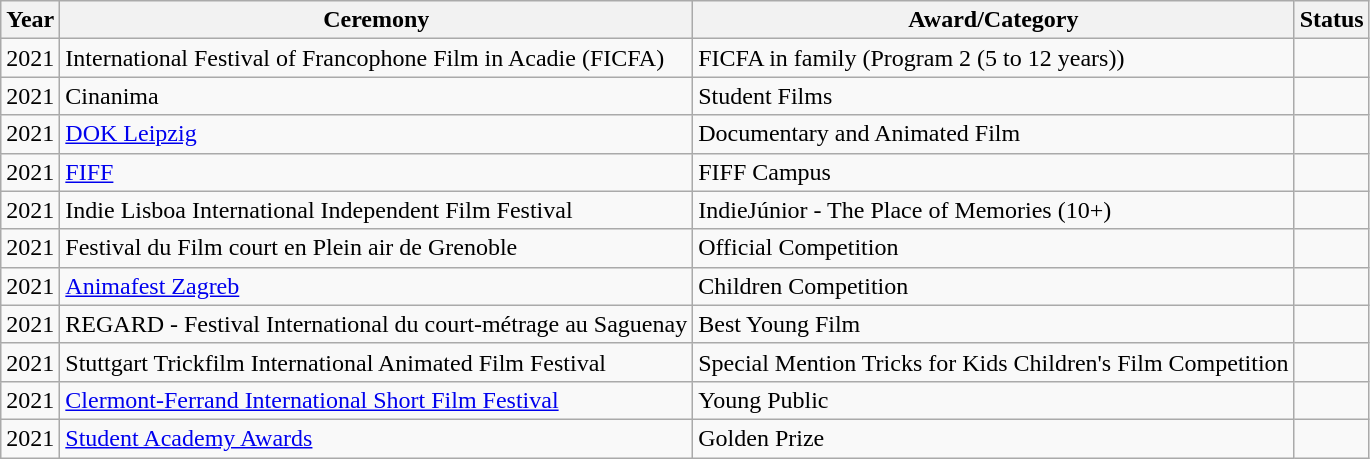<table class="wikitable">
<tr>
<th>Year</th>
<th>Ceremony</th>
<th>Award/Category</th>
<th>Status</th>
</tr>
<tr>
<td>2021</td>
<td>International Festival of Francophone Film in Acadie (FICFA)</td>
<td>FICFA in family (Program 2 (5 to 12 years))</td>
<td></td>
</tr>
<tr>
<td>2021</td>
<td>Cinanima</td>
<td>Student Films</td>
<td></td>
</tr>
<tr>
<td>2021</td>
<td><a href='#'>DOK Leipzig</a></td>
<td>Documentary and Animated Film</td>
<td></td>
</tr>
<tr>
<td>2021</td>
<td><a href='#'>FIFF</a></td>
<td>FIFF Campus</td>
<td></td>
</tr>
<tr>
<td>2021</td>
<td>Indie Lisboa International Independent Film Festival</td>
<td>IndieJúnior - The Place of Memories (10+)</td>
<td></td>
</tr>
<tr>
<td>2021</td>
<td>Festival du Film court en Plein air de Grenoble</td>
<td>Official Competition</td>
<td></td>
</tr>
<tr>
<td>2021</td>
<td><a href='#'>Animafest Zagreb</a></td>
<td>Children Competition</td>
<td></td>
</tr>
<tr>
<td>2021</td>
<td>REGARD - Festival International du court-métrage au Saguenay</td>
<td>Best Young Film</td>
<td></td>
</tr>
<tr>
<td>2021</td>
<td>Stuttgart Trickfilm International Animated Film Festival</td>
<td>Special Mention Tricks for Kids Children's Film Competition</td>
<td></td>
</tr>
<tr>
<td>2021</td>
<td><a href='#'>Clermont-Ferrand International Short Film Festival</a></td>
<td>Young Public</td>
<td></td>
</tr>
<tr>
<td>2021</td>
<td><a href='#'>Student Academy Awards</a></td>
<td>Golden Prize</td>
<td></td>
</tr>
</table>
